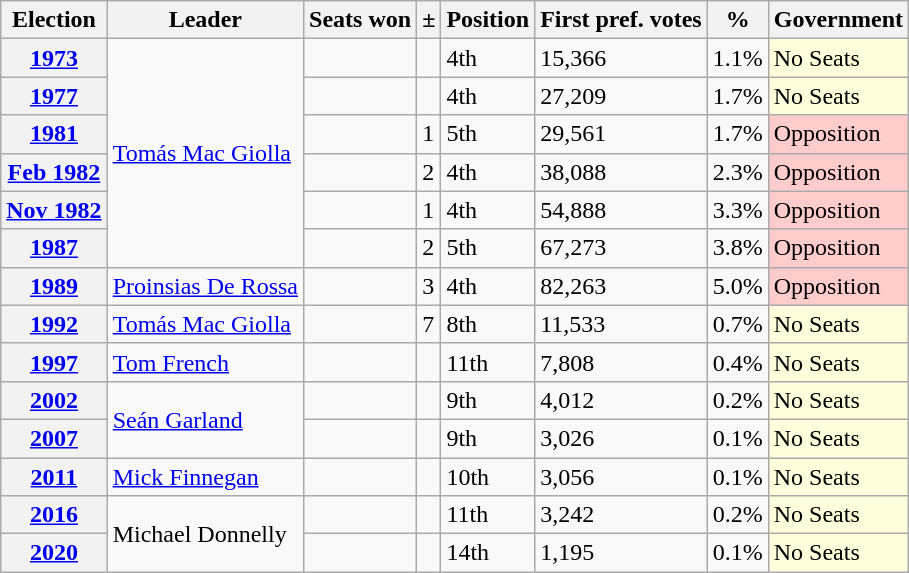<table class="wikitable">
<tr>
<th>Election</th>
<th>Leader</th>
<th>Seats won</th>
<th>±</th>
<th>Position</th>
<th>First pref. votes</th>
<th>%</th>
<th>Government</th>
</tr>
<tr>
<th><a href='#'>1973</a><br></th>
<td rowspan="6"><a href='#'>Tomás Mac Giolla</a></td>
<td></td>
<td></td>
<td>4th</td>
<td>15,366</td>
<td>1.1%</td>
<td style="background-color:#FFD">No Seats</td>
</tr>
<tr>
<th><a href='#'>1977</a><br></th>
<td></td>
<td></td>
<td>4th</td>
<td>27,209</td>
<td>1.7%</td>
<td style="background-color:#FFD">No Seats</td>
</tr>
<tr>
<th><a href='#'>1981</a><br></th>
<td></td>
<td>1</td>
<td>5th</td>
<td>29,561</td>
<td>1.7%</td>
<td style="background-color:#FFCCCC">Opposition<br></td>
</tr>
<tr>
<th><a href='#'>Feb 1982</a><br></th>
<td></td>
<td>2</td>
<td>4th</td>
<td>38,088</td>
<td>2.3%</td>
<td style="background-color:#FFCCCC">Opposition<br></td>
</tr>
<tr>
<th><a href='#'>Nov 1982</a></th>
<td></td>
<td>1</td>
<td>4th</td>
<td>54,888</td>
<td>3.3%</td>
<td style="background-color:#FFCCCC">Opposition</td>
</tr>
<tr>
<th><a href='#'>1987</a></th>
<td></td>
<td>2</td>
<td>5th</td>
<td>67,273</td>
<td>3.8%</td>
<td style="background-color:#FFCCCC">Opposition</td>
</tr>
<tr>
<th><a href='#'>1989</a></th>
<td><a href='#'>Proinsias De Rossa</a></td>
<td></td>
<td>3</td>
<td>4th</td>
<td>82,263</td>
<td>5.0%</td>
<td style="background-color:#FFCCCC">Opposition</td>
</tr>
<tr>
<th><a href='#'>1992</a></th>
<td><a href='#'>Tomás Mac Giolla</a></td>
<td></td>
<td>7</td>
<td>8th</td>
<td>11,533</td>
<td>0.7%</td>
<td style="background-color:#FFD">No Seats</td>
</tr>
<tr>
<th><a href='#'>1997</a></th>
<td><a href='#'>Tom French</a></td>
<td></td>
<td></td>
<td>11th</td>
<td>7,808</td>
<td>0.4%</td>
<td style="background-color:#FFD">No Seats</td>
</tr>
<tr>
<th><a href='#'>2002</a></th>
<td rowspan="2"><a href='#'>Seán Garland</a></td>
<td></td>
<td></td>
<td>9th</td>
<td>4,012</td>
<td>0.2%</td>
<td style="background-color:#FFD">No Seats</td>
</tr>
<tr>
<th><a href='#'>2007</a></th>
<td></td>
<td></td>
<td>9th</td>
<td>3,026</td>
<td>0.1%</td>
<td style="background-color:#FFD">No Seats</td>
</tr>
<tr>
<th><a href='#'>2011</a></th>
<td><a href='#'>Mick Finnegan</a></td>
<td></td>
<td></td>
<td>10th</td>
<td>3,056</td>
<td>0.1%</td>
<td style="background-color:#FFD">No Seats</td>
</tr>
<tr>
<th><a href='#'>2016</a></th>
<td rowspan="2">Michael Donnelly</td>
<td></td>
<td></td>
<td>11th</td>
<td>3,242</td>
<td>0.2%</td>
<td style="background-color:#FFD">No Seats</td>
</tr>
<tr>
<th><a href='#'>2020</a></th>
<td></td>
<td></td>
<td>14th</td>
<td>1,195</td>
<td>0.1%</td>
<td style="background-color:#FFD">No Seats</td>
</tr>
</table>
